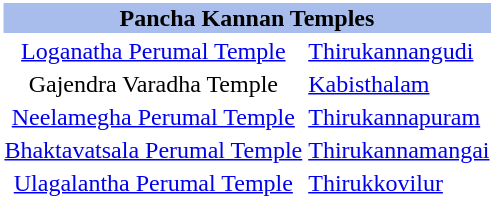<table class="toccolours" style="clear:right; float:right; background:#ffffff; margin: 0 0 0.5em 1em; width:300">
<tr>
<th style="background:#A8BDEC" align="center" colspan="2"><strong>Pancha Kannan Temples</strong></th>
</tr>
<tr>
<td align="center"><a href='#'>Loganatha Perumal Temple</a></td>
<td><a href='#'>Thirukannangudi</a></td>
</tr>
<tr>
<td align="center">Gajendra Varadha Temple</td>
<td><a href='#'>Kabisthalam</a></td>
</tr>
<tr>
<td align="center"><a href='#'>Neelamegha Perumal Temple</a></td>
<td><a href='#'>Thirukannapuram</a></td>
</tr>
<tr>
<td align="center"><a href='#'>Bhaktavatsala Perumal Temple</a></td>
<td><a href='#'>Thirukannamangai</a></td>
</tr>
<tr>
<td align="center"><a href='#'>Ulagalantha Perumal Temple</a></td>
<td><a href='#'>Thirukkovilur</a></td>
</tr>
</table>
